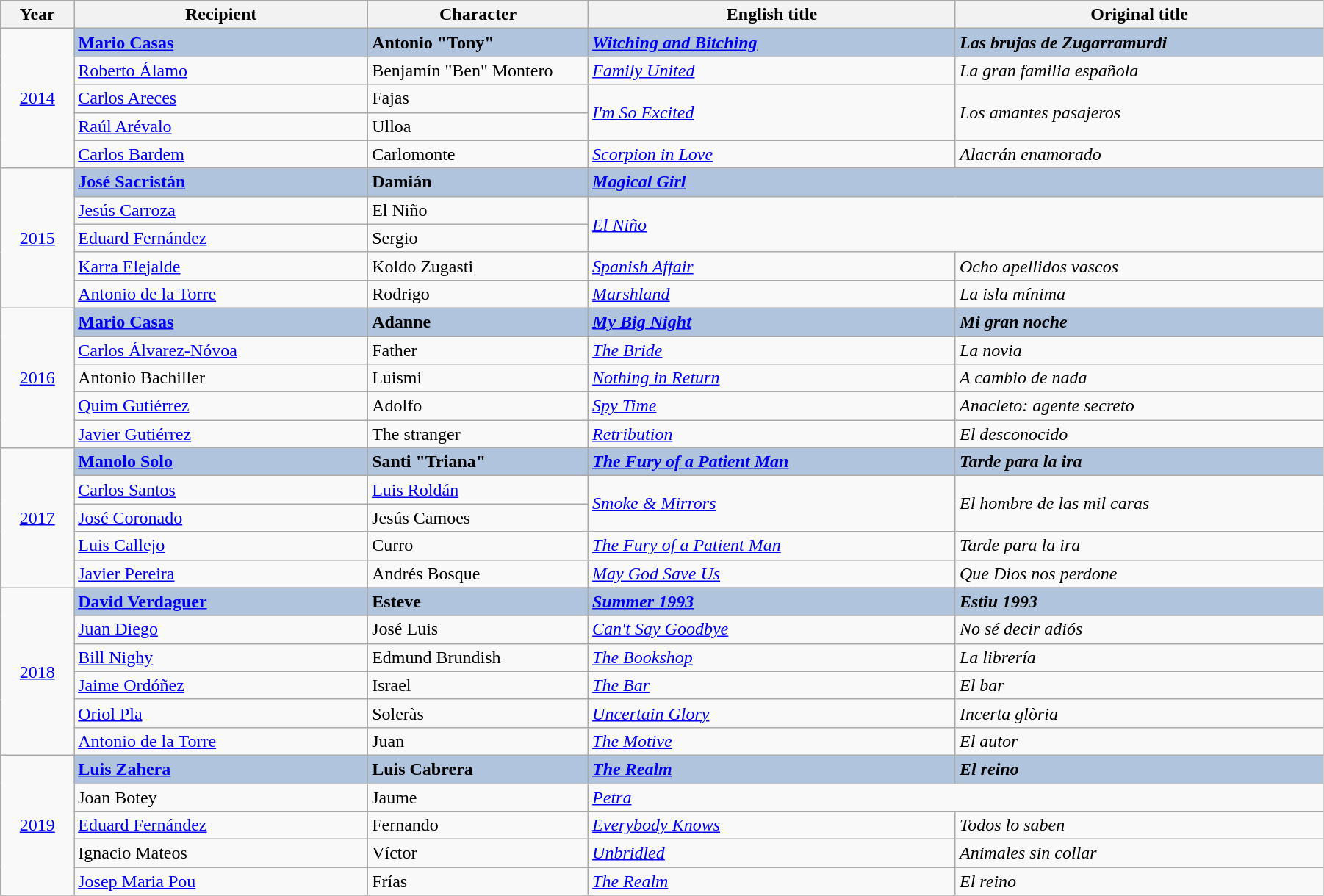<table class="wikitable" width="95%" cellpadding="5">
<tr>
<th width="5%">Year</th>
<th width="20%">Recipient</th>
<th width="15%">Character</th>
<th width="25%">English title</th>
<th width="25%">Original title</th>
</tr>
<tr>
<td rowspan=5 style="text-align:center"><a href='#'>2014</a><br></td>
<td style="background:#B0C4DE;"><strong><a href='#'>Mario Casas</a></strong></td>
<td style="background:#B0C4DE;"><strong>Antonio "Tony"</strong></td>
<td style="background:#B0C4DE;"><strong><em><a href='#'>Witching and Bitching</a></em></strong></td>
<td style="background:#B0C4DE;"><strong><em>Las brujas de Zugarramurdi</em></strong></td>
</tr>
<tr>
<td><a href='#'>Roberto Álamo</a></td>
<td>Benjamín "Ben" Montero</td>
<td><em><a href='#'>Family United</a></em></td>
<td><em>La gran familia española</em></td>
</tr>
<tr>
<td><a href='#'>Carlos Areces</a></td>
<td>Fajas</td>
<td rowspan="2"><em><a href='#'>I'm So Excited</a></em></td>
<td rowspan="2"><em>Los amantes pasajeros</em></td>
</tr>
<tr>
<td><a href='#'>Raúl Arévalo</a></td>
<td>Ulloa</td>
</tr>
<tr>
<td><a href='#'>Carlos Bardem</a></td>
<td>Carlomonte</td>
<td><em><a href='#'>Scorpion in Love</a></em></td>
<td><em>Alacrán enamorado</em></td>
</tr>
<tr>
<td rowspan=5 style="text-align:center"><a href='#'>2015</a><br></td>
<td style="background:#B0C4DE;"><strong><a href='#'>José Sacristán</a></strong></td>
<td style="background:#B0C4DE;"><strong>Damián</strong></td>
<td colspan="2" style="background:#B0C4DE;"><strong><em><a href='#'>Magical Girl</a></em></strong></td>
</tr>
<tr>
<td><a href='#'>Jesús Carroza</a></td>
<td>El Niño</td>
<td rowspan="2" colspan="2"><em><a href='#'>El Niño</a></em></td>
</tr>
<tr>
<td><a href='#'>Eduard Fernández</a></td>
<td>Sergio</td>
</tr>
<tr>
<td><a href='#'>Karra Elejalde</a></td>
<td>Koldo Zugasti</td>
<td><em><a href='#'>Spanish Affair</a></em></td>
<td><em>Ocho apellidos vascos</em></td>
</tr>
<tr>
<td><a href='#'>Antonio de la Torre</a></td>
<td>Rodrigo</td>
<td><em><a href='#'>Marshland</a></em></td>
<td><em>La isla mínima</em></td>
</tr>
<tr>
<td rowspan=5 style="text-align:center"><a href='#'>2016</a><br></td>
<td style="background:#B0C4DE;"><strong><a href='#'>Mario Casas</a></strong></td>
<td style="background:#B0C4DE;"><strong>Adanne</strong></td>
<td style="background:#B0C4DE;"><strong><em><a href='#'>My Big Night</a></em></strong></td>
<td style="background:#B0C4DE;"><strong><em>Mi gran noche</em></strong></td>
</tr>
<tr>
<td><a href='#'>Carlos Álvarez-Nóvoa</a></td>
<td>Father</td>
<td><em><a href='#'>The Bride</a></em></td>
<td><em>La novia</em></td>
</tr>
<tr>
<td>Antonio Bachiller</td>
<td>Luismi</td>
<td><em><a href='#'>Nothing in Return</a></em></td>
<td><em>A cambio de nada</em></td>
</tr>
<tr>
<td><a href='#'>Quim Gutiérrez</a></td>
<td>Adolfo</td>
<td><em><a href='#'>Spy Time</a></em></td>
<td><em>Anacleto: agente secreto</em></td>
</tr>
<tr>
<td><a href='#'>Javier Gutiérrez</a></td>
<td>The stranger</td>
<td><em><a href='#'>Retribution</a></em></td>
<td><em>El desconocido</em></td>
</tr>
<tr>
<td rowspan=5 style="text-align:center"><a href='#'>2017</a><br></td>
<td style="background:#B0C4DE;"><strong><a href='#'>Manolo Solo</a></strong></td>
<td style="background:#B0C4DE;"><strong>Santi "Triana"</strong></td>
<td style="background:#B0C4DE;"><strong><em><a href='#'>The Fury of a Patient Man</a></em></strong></td>
<td style="background:#B0C4DE;"><strong><em>Tarde para la ira</em></strong></td>
</tr>
<tr>
<td><a href='#'>Carlos Santos</a></td>
<td><a href='#'>Luis Roldán</a></td>
<td rowspan="2"><em><a href='#'>Smoke & Mirrors</a></em></td>
<td rowspan="2"><em>El hombre de las mil caras</em></td>
</tr>
<tr>
<td><a href='#'>José Coronado</a></td>
<td>Jesús Camoes</td>
</tr>
<tr>
<td><a href='#'>Luis Callejo</a></td>
<td>Curro</td>
<td><em><a href='#'>The Fury of a Patient Man</a></em></td>
<td><em>Tarde para la ira</em></td>
</tr>
<tr>
<td><a href='#'>Javier Pereira</a></td>
<td>Andrés Bosque</td>
<td><em><a href='#'>May God Save Us</a></em></td>
<td><em>Que Dios nos perdone</em></td>
</tr>
<tr>
<td rowspan=6 style="text-align:center"><a href='#'>2018</a><br></td>
<td style="background:#B0C4DE;"><strong><a href='#'>David Verdaguer</a></strong></td>
<td style="background:#B0C4DE;"><strong>Esteve</strong></td>
<td style="background:#B0C4DE;"><strong><em><a href='#'>Summer 1993</a></em></strong></td>
<td style="background:#B0C4DE;"><strong><em>Estiu 1993</em></strong></td>
</tr>
<tr>
<td><a href='#'>Juan Diego</a></td>
<td>José Luis</td>
<td><em><a href='#'>Can't Say Goodbye</a></em></td>
<td><em>No sé decir adiós</em></td>
</tr>
<tr>
<td><a href='#'>Bill Nighy</a></td>
<td>Edmund Brundish</td>
<td><em><a href='#'>The Bookshop</a></em></td>
<td><em>La librería</em></td>
</tr>
<tr>
<td><a href='#'>Jaime Ordóñez</a></td>
<td>Israel</td>
<td><em><a href='#'>The Bar</a></em></td>
<td><em>El bar</em></td>
</tr>
<tr>
<td><a href='#'>Oriol Pla</a></td>
<td>Soleràs</td>
<td><em><a href='#'>Uncertain Glory</a></em></td>
<td><em>Incerta glòria</em></td>
</tr>
<tr>
<td><a href='#'>Antonio de la Torre</a></td>
<td>Juan</td>
<td><em><a href='#'>The Motive</a></em></td>
<td><em>El autor</em></td>
</tr>
<tr>
<td rowspan=5 style="text-align:center"><a href='#'>2019</a><br></td>
<td style="background:#B0C4DE;"><strong><a href='#'>Luis Zahera</a></strong></td>
<td style="background:#B0C4DE;"><strong>Luis Cabrera</strong></td>
<td style="background:#B0C4DE;"><strong><em><a href='#'>The Realm</a></em></strong></td>
<td style="background:#B0C4DE;"><strong><em>El reino</em></strong></td>
</tr>
<tr>
<td>Joan Botey</td>
<td>Jaume</td>
<td colspan="2"><em><a href='#'>Petra</a></em></td>
</tr>
<tr>
<td><a href='#'>Eduard Fernández</a></td>
<td>Fernando</td>
<td><em><a href='#'>Everybody Knows</a></em></td>
<td><em>Todos lo saben</em></td>
</tr>
<tr>
<td>Ignacio Mateos</td>
<td>Víctor</td>
<td><em><a href='#'>Unbridled</a></em></td>
<td><em>Animales sin collar</em></td>
</tr>
<tr>
<td><a href='#'>Josep Maria Pou</a></td>
<td>Frías</td>
<td><em><a href='#'>The Realm</a></em></td>
<td><em>El reino</em></td>
</tr>
<tr>
</tr>
</table>
